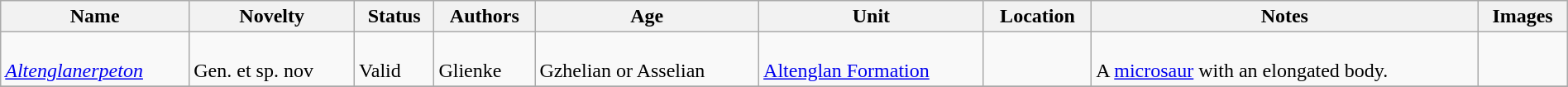<table class="wikitable sortable" align="center" width="100%">
<tr>
<th>Name</th>
<th>Novelty</th>
<th>Status</th>
<th>Authors</th>
<th>Age</th>
<th>Unit</th>
<th>Location</th>
<th>Notes</th>
<th>Images</th>
</tr>
<tr>
<td><br><em><a href='#'>Altenglanerpeton</a></em></td>
<td><br>Gen. et sp. nov</td>
<td><br>Valid</td>
<td><br>Glienke</td>
<td><br>Gzhelian or Asselian</td>
<td><br><a href='#'>Altenglan Formation</a></td>
<td><br></td>
<td><br>A <a href='#'>microsaur</a> with an elongated body.</td>
<td></td>
</tr>
<tr>
</tr>
</table>
